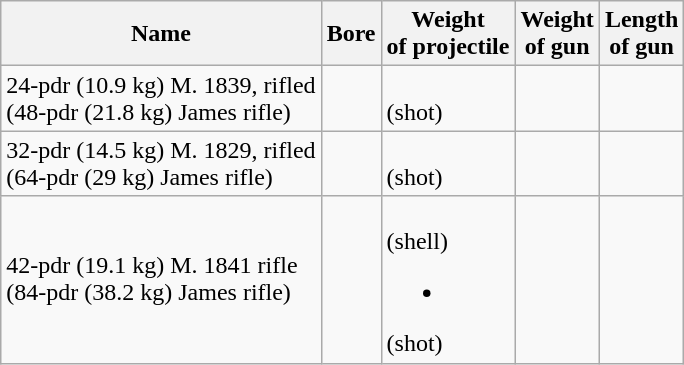<table class="wikitable">
<tr>
<th>Name</th>
<th>Bore</th>
<th>Weight<br>of
projectile</th>
<th>Weight<br>of
gun</th>
<th>Length<br>of
gun</th>
</tr>
<tr>
<td>24-pdr (10.9 kg) M. 1839, rifled<br>(48-pdr (21.8 kg) James rifle)</td>
<td></td>
<td><br>(shot)</td>
<td></td>
<td></td>
</tr>
<tr>
<td>32-pdr (14.5 kg) M. 1829, rifled<br>(64-pdr (29 kg) James rifle)</td>
<td></td>
<td><br>(shot)</td>
<td></td>
<td></td>
</tr>
<tr>
<td>42-pdr (19.1 kg) M. 1841 rifle<br>(84-pdr (38.2 kg) James rifle)</td>
<td></td>
<td><br>(shell)<ul><li></li></ul>(shot)</td>
<td></td>
<td></td>
</tr>
</table>
